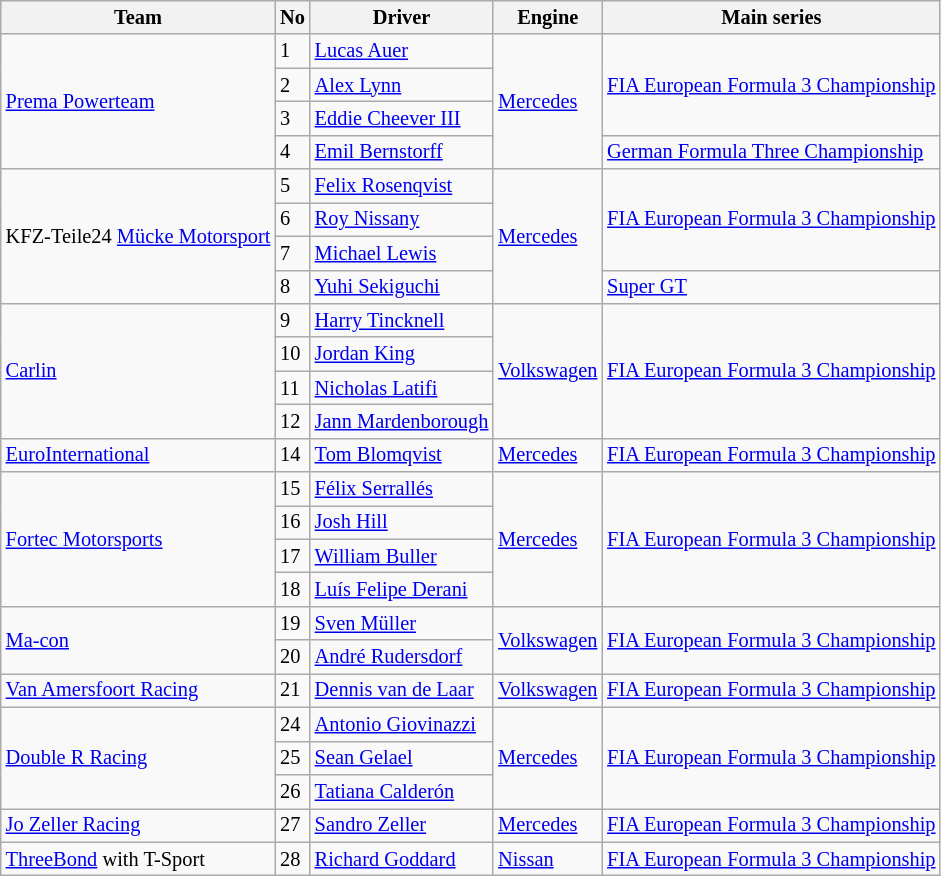<table class="wikitable" style="font-size: 85%;">
<tr>
<th>Team</th>
<th>No</th>
<th>Driver</th>
<th>Engine</th>
<th>Main series</th>
</tr>
<tr>
<td rowspan=4> <a href='#'>Prema Powerteam</a></td>
<td>1</td>
<td> <a href='#'>Lucas Auer</a></td>
<td rowspan=4><a href='#'>Mercedes</a></td>
<td rowspan=3><a href='#'>FIA European Formula 3 Championship</a></td>
</tr>
<tr>
<td>2</td>
<td> <a href='#'>Alex Lynn</a></td>
</tr>
<tr>
<td>3</td>
<td> <a href='#'>Eddie Cheever III</a></td>
</tr>
<tr>
<td>4</td>
<td> <a href='#'>Emil Bernstorff</a></td>
<td><a href='#'>German Formula Three Championship</a></td>
</tr>
<tr>
<td rowspan=4> KFZ-Teile24 <a href='#'>Mücke Motorsport</a></td>
<td>5</td>
<td> <a href='#'>Felix Rosenqvist</a></td>
<td rowspan=4><a href='#'>Mercedes</a></td>
<td rowspan=3><a href='#'>FIA European Formula 3 Championship</a></td>
</tr>
<tr>
<td>6</td>
<td> <a href='#'>Roy Nissany</a></td>
</tr>
<tr>
<td>7</td>
<td> <a href='#'>Michael Lewis</a></td>
</tr>
<tr>
<td>8</td>
<td> <a href='#'>Yuhi Sekiguchi</a></td>
<td><a href='#'>Super GT</a></td>
</tr>
<tr>
<td rowspan=4> <a href='#'>Carlin</a></td>
<td>9</td>
<td> <a href='#'>Harry Tincknell</a></td>
<td rowspan=4><a href='#'>Volkswagen</a></td>
<td rowspan=4><a href='#'>FIA European Formula 3 Championship</a></td>
</tr>
<tr>
<td>10</td>
<td> <a href='#'>Jordan King</a></td>
</tr>
<tr>
<td>11</td>
<td> <a href='#'>Nicholas Latifi</a></td>
</tr>
<tr>
<td>12</td>
<td> <a href='#'>Jann Mardenborough</a></td>
</tr>
<tr>
<td> <a href='#'>EuroInternational</a></td>
<td>14</td>
<td> <a href='#'>Tom Blomqvist</a></td>
<td><a href='#'>Mercedes</a></td>
<td><a href='#'>FIA European Formula 3 Championship</a></td>
</tr>
<tr>
<td rowspan=4>  <a href='#'>Fortec Motorsports</a></td>
<td>15</td>
<td> <a href='#'>Félix Serrallés</a></td>
<td rowspan=4><a href='#'>Mercedes</a></td>
<td rowspan=4><a href='#'>FIA European Formula 3 Championship</a></td>
</tr>
<tr>
<td>16</td>
<td> <a href='#'>Josh Hill</a></td>
</tr>
<tr>
<td>17</td>
<td> <a href='#'>William Buller</a></td>
</tr>
<tr>
<td>18</td>
<td> <a href='#'>Luís Felipe Derani</a></td>
</tr>
<tr>
<td rowspan=2> <a href='#'>Ma-con</a></td>
<td>19</td>
<td> <a href='#'>Sven Müller</a></td>
<td rowspan=2><a href='#'>Volkswagen</a></td>
<td rowspan=2><a href='#'>FIA European Formula 3 Championship</a></td>
</tr>
<tr>
<td>20</td>
<td> <a href='#'>André Rudersdorf</a></td>
</tr>
<tr>
<td> <a href='#'>Van Amersfoort Racing</a></td>
<td>21</td>
<td> <a href='#'>Dennis van de Laar</a></td>
<td><a href='#'>Volkswagen</a></td>
<td><a href='#'>FIA European Formula 3 Championship</a></td>
</tr>
<tr>
<td rowspan=3> <a href='#'>Double R Racing</a></td>
<td>24</td>
<td> <a href='#'>Antonio Giovinazzi</a></td>
<td rowspan=3><a href='#'>Mercedes</a></td>
<td rowspan=3><a href='#'>FIA European Formula 3 Championship</a></td>
</tr>
<tr>
<td>25</td>
<td> <a href='#'>Sean Gelael</a></td>
</tr>
<tr>
<td>26</td>
<td> <a href='#'>Tatiana Calderón</a></td>
</tr>
<tr>
<td> <a href='#'>Jo Zeller Racing</a></td>
<td>27</td>
<td> <a href='#'>Sandro Zeller</a></td>
<td><a href='#'>Mercedes</a></td>
<td><a href='#'>FIA European Formula 3 Championship</a></td>
</tr>
<tr>
<td> <a href='#'>ThreeBond</a> with T-Sport</td>
<td>28</td>
<td> <a href='#'>Richard Goddard</a></td>
<td><a href='#'>Nissan</a></td>
<td><a href='#'>FIA European Formula 3 Championship</a></td>
</tr>
</table>
